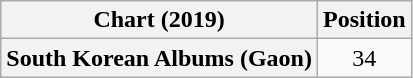<table class="wikitable plainrowheaders" style="text-align:center">
<tr>
<th scope="col">Chart (2019)</th>
<th scope="col">Position</th>
</tr>
<tr>
<th scope="row">South Korean Albums (Gaon)</th>
<td>34</td>
</tr>
</table>
